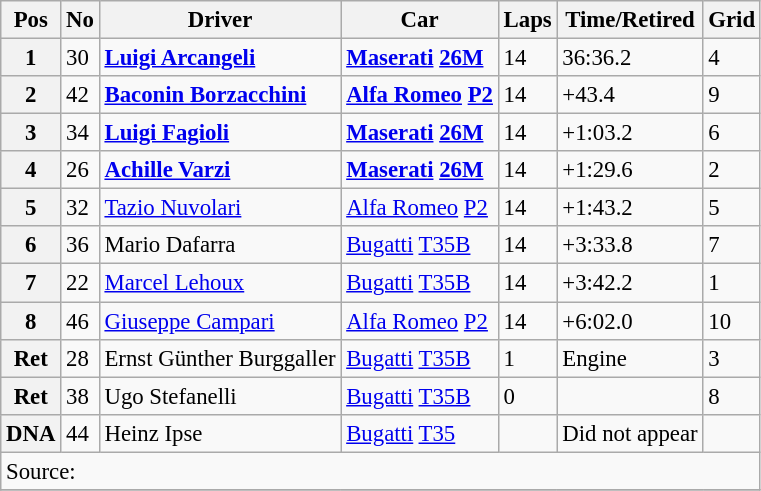<table class="wikitable" style="font-size: 95%;">
<tr>
<th>Pos</th>
<th>No</th>
<th>Driver</th>
<th>Car</th>
<th>Laps</th>
<th>Time/Retired</th>
<th>Grid</th>
</tr>
<tr>
<th>1</th>
<td>30</td>
<td> <strong><a href='#'>Luigi Arcangeli</a></strong></td>
<td><strong><a href='#'>Maserati</a> <a href='#'>26M</a></strong></td>
<td>14</td>
<td>36:36.2</td>
<td>4</td>
</tr>
<tr>
<th>2</th>
<td>42</td>
<td> <strong><a href='#'>Baconin Borzacchini</a></strong></td>
<td><strong><a href='#'>Alfa Romeo</a> <a href='#'>P2</a></strong></td>
<td>14</td>
<td>+43.4</td>
<td>9</td>
</tr>
<tr>
<th>3</th>
<td>34</td>
<td> <strong><a href='#'>Luigi Fagioli</a></strong></td>
<td><strong><a href='#'>Maserati</a> <a href='#'>26M</a></strong></td>
<td>14</td>
<td>+1:03.2</td>
<td>6</td>
</tr>
<tr>
<th>4</th>
<td>26</td>
<td> <strong><a href='#'>Achille Varzi</a></strong></td>
<td><strong><a href='#'>Maserati</a> <a href='#'>26M</a></strong></td>
<td>14</td>
<td>+1:29.6</td>
<td>2</td>
</tr>
<tr>
<th>5</th>
<td>32</td>
<td> <a href='#'>Tazio Nuvolari</a></td>
<td><a href='#'>Alfa Romeo</a> <a href='#'>P2</a></td>
<td>14</td>
<td>+1:43.2</td>
<td>5</td>
</tr>
<tr>
<th>6</th>
<td>36</td>
<td> Mario Dafarra</td>
<td><a href='#'>Bugatti</a> <a href='#'>T35B</a></td>
<td>14</td>
<td>+3:33.8</td>
<td>7</td>
</tr>
<tr>
<th>7</th>
<td>22</td>
<td> <a href='#'>Marcel Lehoux</a></td>
<td><a href='#'>Bugatti</a> <a href='#'>T35B</a></td>
<td>14</td>
<td>+3:42.2</td>
<td>1</td>
</tr>
<tr>
<th>8</th>
<td>46</td>
<td> <a href='#'>Giuseppe Campari</a></td>
<td><a href='#'>Alfa Romeo</a> <a href='#'>P2</a></td>
<td>14</td>
<td>+6:02.0</td>
<td>10</td>
</tr>
<tr>
<th>Ret</th>
<td>28</td>
<td> Ernst Günther Burggaller</td>
<td><a href='#'>Bugatti</a> <a href='#'>T35B</a></td>
<td>1</td>
<td>Engine</td>
<td>3</td>
</tr>
<tr>
<th>Ret</th>
<td>38</td>
<td> Ugo Stefanelli</td>
<td><a href='#'>Bugatti</a> <a href='#'>T35B</a></td>
<td>0</td>
<td></td>
<td>8</td>
</tr>
<tr>
<th>DNA</th>
<td>44</td>
<td> Heinz Ipse</td>
<td><a href='#'>Bugatti</a> <a href='#'>T35</a></td>
<td></td>
<td>Did not appear</td>
<td></td>
</tr>
<tr>
<td colspan=7>Source:</td>
</tr>
<tr>
</tr>
</table>
